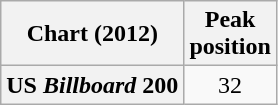<table class="wikitable plainrowheaders" style="text-align:center">
<tr>
<th scope="col">Chart (2012)</th>
<th scope="col">Peak<br>position</th>
</tr>
<tr>
<th scope="row">US <em>Billboard</em> 200</th>
<td>32</td>
</tr>
</table>
